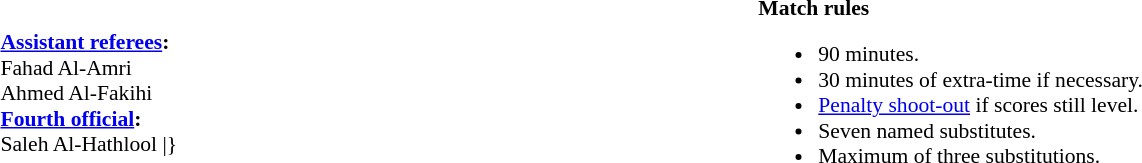<table width=100% style="font-size:90%">
<tr>
<td><br><strong><a href='#'>Assistant referees</a>:</strong>
<br>Fahad Al-Amri<br>Ahmed Al-Fakihi
<br><strong><a href='#'>Fourth official</a>:</strong>
<br>Saleh Al-Hathlool
<includeonly>|}</includeonly></td>
<td style="width:60%;vertical-align:top"><br><strong>Match rules</strong><ul><li>90 minutes.</li><li>30 minutes of extra-time if necessary.</li><li><a href='#'>Penalty shoot-out</a> if scores still level.</li><li>Seven named substitutes.</li><li>Maximum of three substitutions.</li></ul></td>
</tr>
</table>
